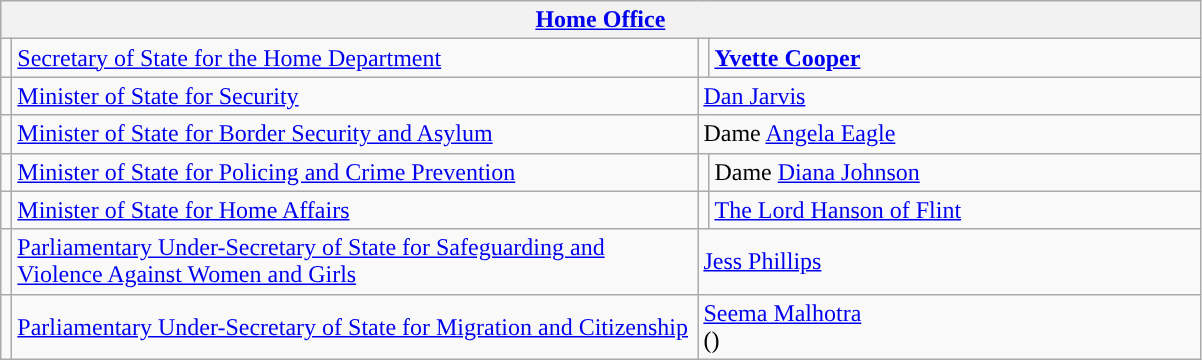<table class="wikitable">
<tr>
<th colspan="4"><a href='#'>Home Office</a></th>
</tr>
<tr>
<td style="background: "></td>
<td style="width: 450px;"><a href='#'>Secretary of State for the Home Department</a></td>
<td style="background: "></td>
<td style="width: 320px;"><strong><a href='#'>Yvette Cooper</a></strong></td>
</tr>
<tr>
<td style="background: "></td>
<td><a href='#'>Minister of State for Security</a></td>
<td colspan="2"><a href='#'>Dan Jarvis</a> </td>
</tr>
<tr>
<td style="background: "></td>
<td><a href='#'>Minister of State for Border Security and Asylum</a></td>
<td colspan="2">Dame <a href='#'>Angela Eagle</a> </td>
</tr>
<tr>
<td style="background: "></td>
<td><a href='#'>Minister of State for Policing and Crime Prevention</a></td>
<td style="background: "></td>
<td>Dame <a href='#'>Diana Johnson</a> </td>
</tr>
<tr>
<td style="background: "></td>
<td><a href='#'>Minister of State for Home Affairs</a></td>
<td style="background: "></td>
<td><a href='#'>The Lord Hanson of Flint</a><br></td>
</tr>
<tr>
<td style="background: "></td>
<td><a href='#'>Parliamentary Under-Secretary of State for Safeguarding and Violence Against Women and Girls</a></td>
<td colspan="2"><a href='#'>Jess Phillips</a></td>
</tr>
<tr>
<td style="background: "></td>
<td><a href='#'>Parliamentary Under-Secretary of State for Migration and Citizenship</a></td>
<td colspan="2"><a href='#'>Seema Malhotra</a><br>()</td>
</tr>
</table>
